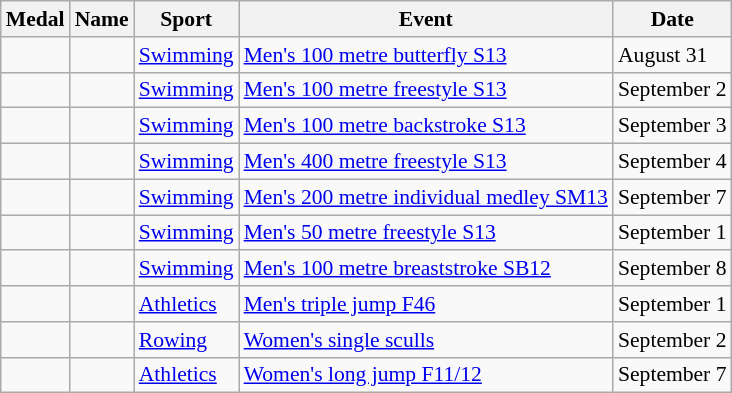<table class="wikitable sortable" style="font-size: 90%;">
<tr>
<th>Medal</th>
<th>Name</th>
<th>Sport</th>
<th>Event</th>
<th>Date</th>
</tr>
<tr>
<td></td>
<td></td>
<td><a href='#'>Swimming</a></td>
<td><a href='#'>Men's 100 metre butterfly S13</a></td>
<td>August 31</td>
</tr>
<tr>
<td></td>
<td></td>
<td><a href='#'>Swimming</a></td>
<td><a href='#'>Men's 100 metre freestyle S13</a></td>
<td>September 2</td>
</tr>
<tr>
<td></td>
<td></td>
<td><a href='#'>Swimming</a></td>
<td><a href='#'>Men's 100 metre backstroke S13</a></td>
<td>September 3</td>
</tr>
<tr>
<td></td>
<td></td>
<td><a href='#'>Swimming</a></td>
<td><a href='#'>Men's 400 metre freestyle S13</a></td>
<td>September 4</td>
</tr>
<tr>
<td></td>
<td></td>
<td><a href='#'>Swimming</a></td>
<td><a href='#'>Men's 200 metre individual medley SM13</a></td>
<td>September 7</td>
</tr>
<tr>
<td></td>
<td></td>
<td><a href='#'>Swimming</a></td>
<td><a href='#'>Men's 50 metre freestyle S13</a></td>
<td>September 1</td>
</tr>
<tr>
<td></td>
<td></td>
<td><a href='#'>Swimming</a></td>
<td><a href='#'>Men's 100 metre breaststroke SB12</a></td>
<td>September 8</td>
</tr>
<tr>
<td></td>
<td></td>
<td><a href='#'>Athletics</a></td>
<td><a href='#'>Men's triple jump F46</a></td>
<td>September 1</td>
</tr>
<tr>
<td></td>
<td></td>
<td><a href='#'>Rowing</a></td>
<td><a href='#'>Women's single sculls</a></td>
<td>September 2</td>
</tr>
<tr>
<td></td>
<td></td>
<td><a href='#'>Athletics</a></td>
<td><a href='#'>Women's long jump F11/12</a></td>
<td>September 7</td>
</tr>
</table>
